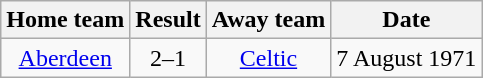<table class="wikitable" style="text-align: center">
<tr>
<th>Home team</th>
<th>Result</th>
<th>Away team</th>
<th>Date</th>
</tr>
<tr>
<td><a href='#'>Aberdeen</a></td>
<td>2–1</td>
<td><a href='#'>Celtic</a></td>
<td>7 August 1971</td>
</tr>
</table>
